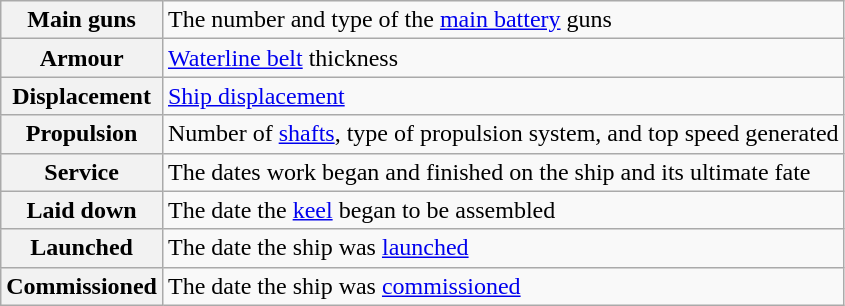<table class="wikitable plainrowheaders">
<tr>
<th scope="row">Main guns</th>
<td>The number and type of the <a href='#'>main battery</a> guns</td>
</tr>
<tr>
<th scope="row">Armour</th>
<td><a href='#'>Waterline belt</a> thickness</td>
</tr>
<tr>
<th scope="row">Displacement</th>
<td><a href='#'>Ship displacement</a></td>
</tr>
<tr>
<th scope="row">Propulsion</th>
<td>Number of <a href='#'>shafts</a>, type of propulsion system, and top speed generated</td>
</tr>
<tr>
<th scope="row">Service</th>
<td>The dates work began and finished on the ship and its ultimate fate</td>
</tr>
<tr>
<th scope="row">Laid down</th>
<td>The date the <a href='#'>keel</a> began to be assembled</td>
</tr>
<tr>
<th scope="row">Launched</th>
<td>The date the ship was <a href='#'>launched</a></td>
</tr>
<tr>
<th scope="row">Commissioned</th>
<td>The date the ship was <a href='#'>commissioned</a></td>
</tr>
</table>
